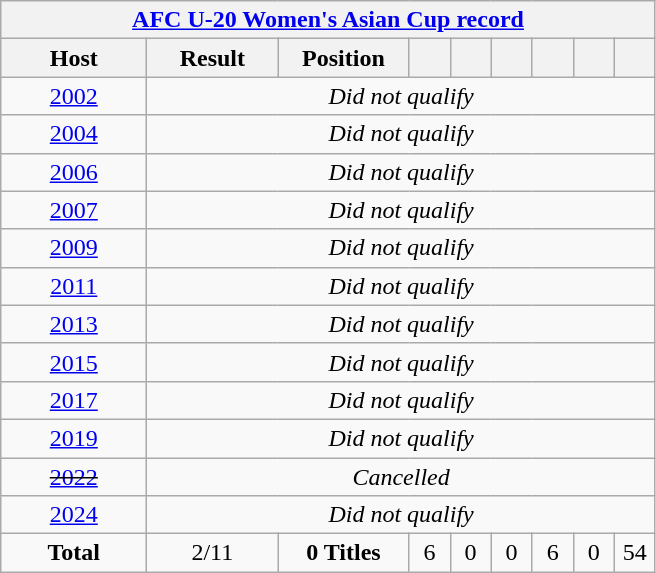<table class="wikitable collapsible" style="text-align: center;">
<tr>
<th colspan=12 style=><a href='#'>AFC U-20 Women's Asian Cup record</a></th>
</tr>
<tr>
<th width="90">Host</th>
<th width="80">Result</th>
<th width="80">Position</th>
<th width="20"></th>
<th width="20"></th>
<th width="20"></th>
<th width="20"></th>
<th width="20"></th>
<th width="20"></th>
</tr>
<tr>
<td> <a href='#'>2002</a></td>
<td colspan=10><em>Did not qualify</em></td>
</tr>
<tr>
<td> <a href='#'>2004</a></td>
<td colspan=10><em>Did not qualify</em></td>
</tr>
<tr>
<td> <a href='#'>2006</a></td>
<td colspan=10><em>Did not qualify</em></td>
</tr>
<tr>
<td> <a href='#'>2007</a></td>
<td colspan=10><em>Did not qualify</em></td>
</tr>
<tr>
<td> <a href='#'>2009</a></td>
<td colspan=10><em>Did not qualify</em></td>
</tr>
<tr>
<td> <a href='#'>2011</a></td>
<td colspan=10><em>Did not qualify</em></td>
</tr>
<tr>
<td> <a href='#'>2013</a></td>
<td colspan=10><em>Did not qualify</em></td>
</tr>
<tr>
<td> <a href='#'>2015</a></td>
<td colspan=10><em>Did not qualify</em></td>
</tr>
<tr>
<td> <a href='#'>2017</a></td>
<td colspan=10><em>Did not qualify</em></td>
</tr>
<tr>
<td> <a href='#'>2019</a></td>
<td colspan=10><em>Did not qualify</em></td>
</tr>
<tr>
<td><s><a href='#'>2022</a></s></td>
<td colspan=10><em>Cancelled</em></td>
</tr>
<tr>
<td> <a href='#'>2024</a></td>
<td colspan=10><em>Did not qualify</em></td>
</tr>
<tr>
<td><strong>Total</strong></td>
<td>2/11</td>
<td><strong>0 Titles</strong></td>
<td>6</td>
<td>0</td>
<td>0</td>
<td>6</td>
<td>0</td>
<td>54</td>
</tr>
</table>
